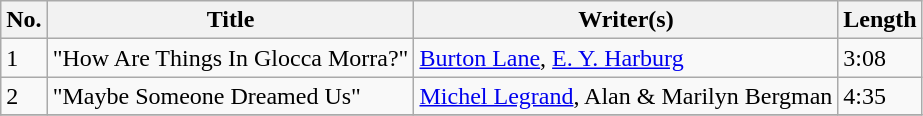<table class="wikitable">
<tr>
<th>No.</th>
<th>Title</th>
<th>Writer(s)</th>
<th>Length</th>
</tr>
<tr>
<td>1</td>
<td>"How Are Things In Glocca Morra?"</td>
<td><a href='#'>Burton Lane</a>, <a href='#'>E. Y. Harburg</a></td>
<td>3:08</td>
</tr>
<tr>
<td>2</td>
<td>"Maybe Someone Dreamed Us"</td>
<td><a href='#'>Michel Legrand</a>, Alan & Marilyn Bergman</td>
<td>4:35</td>
</tr>
<tr>
</tr>
</table>
